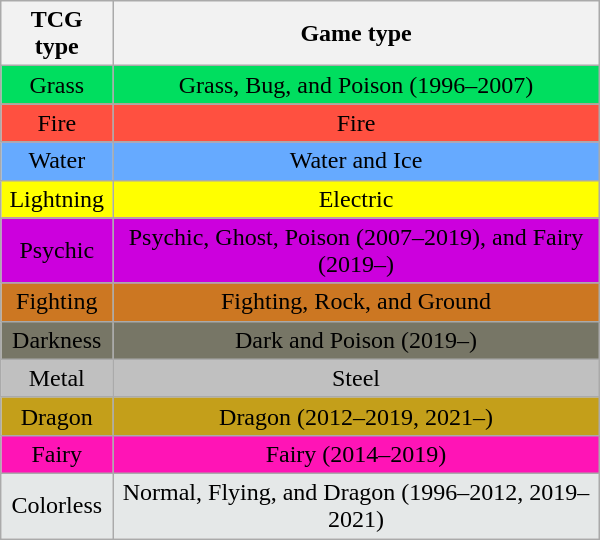<table class="wikitable floatright" style="width: 400px; text-align: center;">
<tr>
<th>TCG type</th>
<th>Game type</th>
</tr>
<tr style="background:#00de5f;">
<td>Grass</td>
<td>Grass, Bug, and Poison (1996–2007)</td>
</tr>
<tr style="background:#ff5040;">
<td>Fire</td>
<td>Fire</td>
</tr>
<tr style="background:#6af;">
<td>Water</td>
<td>Water and Ice</td>
</tr>
<tr style="background:#ff0;">
<td>Lightning</td>
<td>Electric</td>
</tr>
<tr style="background:#c0d;">
<td>Psychic</td>
<td>Psychic, Ghost, Poison (2007–2019), and Fairy (2019–)</td>
</tr>
<tr style="background:#c72;">
<td>Fighting</td>
<td>Fighting, Rock, and Ground</td>
</tr>
<tr style="background:#777666;">
<td><span>Darkness</span></td>
<td><span>Dark and Poison (2019–)</span></td>
</tr>
<tr style="background:silver;">
<td>Metal</td>
<td>Steel</td>
</tr>
<tr style="background:#c49f1a;">
<td>Dragon</td>
<td>Dragon (2012–2019, 2021–)</td>
</tr>
<tr style="background:#ff14b6;">
<td>Fairy</td>
<td>Fairy (2014–2019)</td>
</tr>
<tr style="background:#e5e8e8;">
<td>Colorless</td>
<td>Normal, Flying, and Dragon (1996–2012, 2019–2021)</td>
</tr>
</table>
